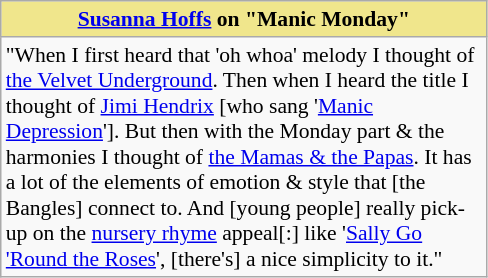<table class="wikitable floatright" style="width: 325px">
<tr>
<th style="background: #F0E68C; font-size: 90%"><a href='#'>Susanna Hoffs</a> on "Manic Monday"</th>
</tr>
<tr>
<td style="font-size:90%">"When I first heard that 'oh whoa' melody I thought of <a href='#'>the Velvet Underground</a>. Then when I heard the title I thought of <a href='#'>Jimi Hendrix</a> [who sang '<a href='#'>Manic Depression</a>']. But then with the Monday part & the harmonies I thought of <a href='#'>the Mamas & the Papas</a>. It has a lot of the elements of emotion & style that [the Bangles] connect to. And [young people] really pick-up on the <a href='#'>nursery rhyme</a> appeal[:] like '<a href='#'>Sally Go 'Round the Roses</a>', [there's] a nice simplicity to it."</td>
</tr>
</table>
